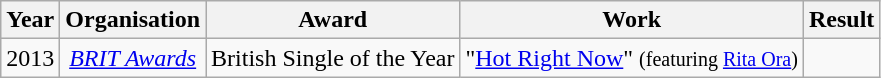<table class="wikitable plainrowheaders" style="text-align:center;">
<tr>
<th>Year</th>
<th>Organisation</th>
<th>Award</th>
<th>Work</th>
<th>Result</th>
</tr>
<tr>
<td>2013</td>
<td><em><a href='#'>BRIT Awards</a></em></td>
<td>British Single of the Year</td>
<td>"<a href='#'>Hot Right Now</a>" <small>(featuring <a href='#'>Rita Ora</a>)</small></td>
<td></td>
</tr>
</table>
